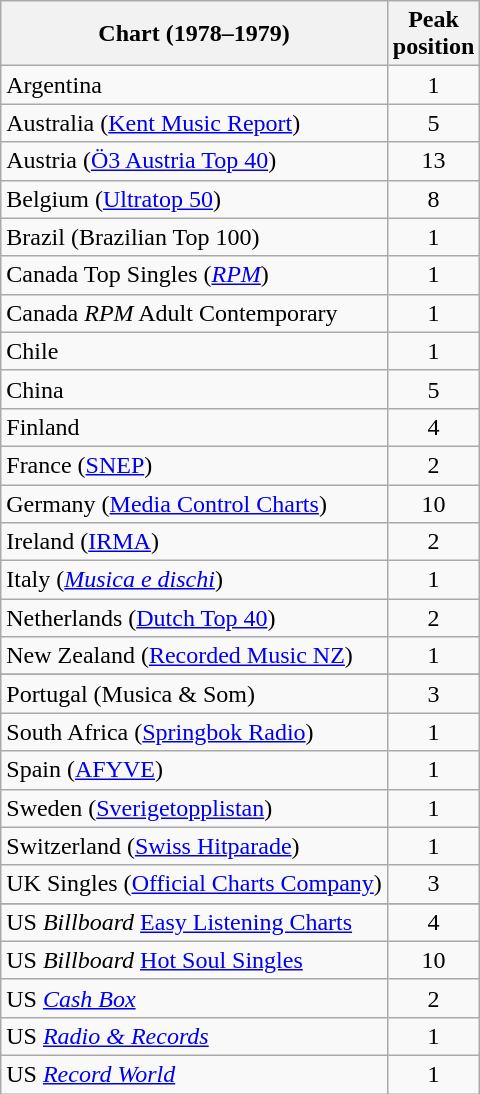<table class="wikitable sortable">
<tr>
<th>Chart (1978–1979)</th>
<th>Peak<br>position</th>
</tr>
<tr>
<td>Argentina</td>
<td style="text-align:center">1</td>
</tr>
<tr>
<td>Australia (<a href='#'>Kent Music Report</a>)</td>
<td style="text-align:center">5</td>
</tr>
<tr>
<td>Austria (<a href='#'>Ö3 Austria Top 40</a>)</td>
<td style="text-align:center">13</td>
</tr>
<tr>
<td>Belgium (<a href='#'>Ultratop 50</a>)</td>
<td style="text-align:center">8</td>
</tr>
<tr>
<td>Brazil (Brazilian Top 100)</td>
<td style="text-align:center">1</td>
</tr>
<tr>
<td>Canada Top Singles (<em><a href='#'>RPM</a></em>)</td>
<td style="text-align:center">1</td>
</tr>
<tr>
<td>Canada <em>RPM</em> Adult Contemporary</td>
<td style="text-align:center;">1</td>
</tr>
<tr>
<td>Chile</td>
<td style="text-align:center">1</td>
</tr>
<tr>
<td>China</td>
<td style="text-align:center">5</td>
</tr>
<tr>
<td>Finland</td>
<td style="text-align:center">4</td>
</tr>
<tr>
<td>France (<a href='#'>SNEP</a>)</td>
<td style="text-align:center">2</td>
</tr>
<tr>
<td>Germany (<a href='#'>Media Control Charts</a>)</td>
<td style="text-align:center">10</td>
</tr>
<tr>
<td>Ireland (<a href='#'>IRMA</a>)</td>
<td style="text-align:center">2</td>
</tr>
<tr>
<td>Italy (<em><a href='#'>Musica e dischi</a></em>)</td>
<td align="center">1</td>
</tr>
<tr>
<td>Netherlands (<a href='#'>Dutch Top 40</a>)</td>
<td style="text-align:center">2</td>
</tr>
<tr>
<td>New Zealand (<a href='#'>Recorded Music NZ</a>)</td>
<td style="text-align:center">1</td>
</tr>
<tr>
</tr>
<tr>
<td>Portugal (Musica & Som)</td>
<td style="text-align:center">3</td>
</tr>
<tr>
<td>South Africa (<a href='#'>Springbok Radio</a>)</td>
<td style="text-align:center">1</td>
</tr>
<tr>
<td>Spain (<a href='#'>AFYVE</a>)</td>
<td style="text-align:center">1</td>
</tr>
<tr>
<td>Sweden (<a href='#'>Sverigetopplistan</a>)</td>
<td style="text-align:center">1</td>
</tr>
<tr>
<td>Switzerland (<a href='#'>Swiss Hitparade</a>)</td>
<td style="text-align:center">1</td>
</tr>
<tr>
<td>UK Singles (<a href='#'>Official Charts Company</a>)</td>
<td style="text-align:center">3</td>
</tr>
<tr>
</tr>
<tr>
<td>US <em>Billboard</em> <a href='#'>Easy Listening Charts</a></td>
<td style="text-align:center">4</td>
</tr>
<tr>
<td>US <em>Billboard</em> <a href='#'>Hot Soul Singles</a></td>
<td style="text-align:center">10</td>
</tr>
<tr>
<td>US <a href='#'><em>Cash Box</em></a></td>
<td style="text-align:center">2</td>
</tr>
<tr>
<td>US <em><a href='#'>Radio & Records</a></em></td>
<td style="text-align:center">1</td>
</tr>
<tr>
<td>US <em><a href='#'>Record World</a></em></td>
<td style="text-align:center">1</td>
</tr>
</table>
